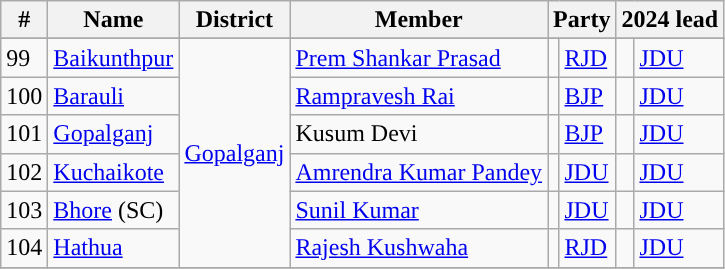<table class="wikitable">
<tr>
<th>#</th>
<th>Name</th>
<th>District</th>
<th>Member</th>
<th colspan="2">Party</th>
<th colspan="2">2024 lead</th>
</tr>
<tr>
</tr>
<tr>
<td>99</td>
<td><a href='#'>Baikunthpur</a></td>
<td rowspan="6"><a href='#'>Gopalganj</a></td>
<td><a href='#'>Prem Shankar Prasad</a></td>
<td style="background-color: "></td>
<td><a href='#'>RJD</a></td>
<td style="background-color: "></td>
<td><a href='#'>JDU</a></td>
</tr>
<tr>
<td>100</td>
<td><a href='#'>Barauli</a></td>
<td><a href='#'>Rampravesh Rai</a></td>
<td style="background-color: "></td>
<td><a href='#'>BJP</a></td>
<td style="background-color: "></td>
<td><a href='#'>JDU</a></td>
</tr>
<tr>
<td>101</td>
<td><a href='#'>Gopalganj</a></td>
<td>Kusum Devi</td>
<td style="background-color: "></td>
<td><a href='#'>BJP</a></td>
<td style="background-color: "></td>
<td><a href='#'>JDU</a></td>
</tr>
<tr>
<td>102</td>
<td><a href='#'>Kuchaikote</a></td>
<td><a href='#'>Amrendra Kumar Pandey</a></td>
<td style="background-color: "></td>
<td><a href='#'>JDU</a></td>
<td style="background-color: "></td>
<td><a href='#'>JDU</a></td>
</tr>
<tr>
<td>103</td>
<td><a href='#'>Bhore</a> (SC)</td>
<td><a href='#'>Sunil Kumar</a></td>
<td style="background-color: "></td>
<td><a href='#'>JDU</a></td>
<td style="background-color: "></td>
<td><a href='#'>JDU</a></td>
</tr>
<tr>
<td>104</td>
<td><a href='#'>Hathua</a></td>
<td><a href='#'>Rajesh Kushwaha</a></td>
<td style="background-color: "></td>
<td><a href='#'>RJD</a></td>
<td style="background-color: "></td>
<td><a href='#'>JDU</a></td>
</tr>
<tr>
</tr>
</table>
